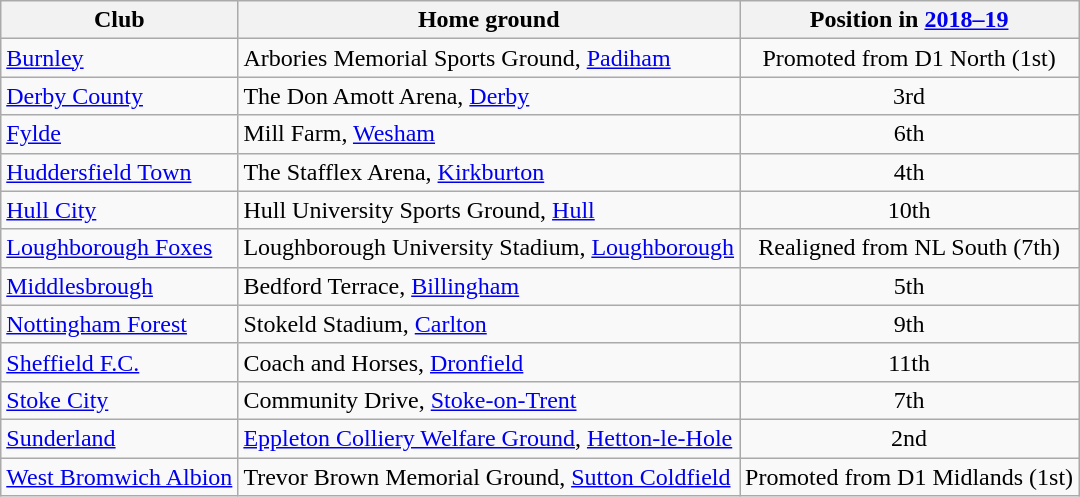<table class="wikitable" style="text-align:center;">
<tr>
<th>Club</th>
<th>Home ground</th>
<th>Position in <a href='#'>2018–19</a></th>
</tr>
<tr>
<td style="text-align:left;"><a href='#'>Burnley</a></td>
<td style="text-align:left;">Arbories Memorial Sports Ground, <a href='#'>Padiham</a></td>
<td>Promoted from D1 North (1st)</td>
</tr>
<tr>
<td style="text-align:left;"><a href='#'>Derby County</a></td>
<td style="text-align:left;">The Don Amott Arena, <a href='#'>Derby</a></td>
<td>3rd</td>
</tr>
<tr>
<td style="text-align:left;"><a href='#'>Fylde</a></td>
<td style="text-align:left;">Mill Farm, <a href='#'>Wesham</a></td>
<td>6th</td>
</tr>
<tr>
<td style="text-align:left;"><a href='#'>Huddersfield Town</a></td>
<td style="text-align:left;">The Stafflex Arena, <a href='#'>Kirkburton</a></td>
<td>4th</td>
</tr>
<tr>
<td style="text-align:left;"><a href='#'>Hull City</a></td>
<td style="text-align:left;">Hull University Sports Ground, <a href='#'>Hull</a></td>
<td>10th</td>
</tr>
<tr>
<td style="text-align:left;"><a href='#'>Loughborough Foxes</a></td>
<td style="text-align:left;">Loughborough University Stadium, <a href='#'>Loughborough</a></td>
<td>Realigned from NL South (7th)</td>
</tr>
<tr>
<td style="text-align:left;"><a href='#'>Middlesbrough</a></td>
<td style="text-align:left;">Bedford Terrace, <a href='#'>Billingham</a></td>
<td>5th</td>
</tr>
<tr>
<td style="text-align:left;"><a href='#'>Nottingham Forest</a></td>
<td style="text-align:left;">Stokeld Stadium, <a href='#'>Carlton</a></td>
<td>9th</td>
</tr>
<tr>
<td style="text-align:left;"><a href='#'>Sheffield F.C.</a></td>
<td style="text-align:left;">Coach and Horses, <a href='#'>Dronfield</a></td>
<td>11th</td>
</tr>
<tr>
<td style="text-align:left;"><a href='#'>Stoke City</a></td>
<td style="text-align:left;">Community Drive, <a href='#'>Stoke-on-Trent</a></td>
<td>7th</td>
</tr>
<tr>
<td style="text-align:left;"><a href='#'>Sunderland</a></td>
<td style="text-align:left;"><a href='#'>Eppleton Colliery Welfare Ground</a>, <a href='#'>Hetton-le-Hole</a></td>
<td>2nd</td>
</tr>
<tr>
<td style="text-align:left;"><a href='#'>West Bromwich Albion</a></td>
<td style="text-align:left;">Trevor Brown Memorial Ground, <a href='#'>Sutton Coldfield</a></td>
<td>Promoted from D1 Midlands (1st)</td>
</tr>
</table>
